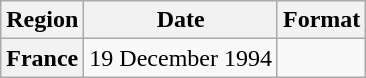<table class="wikitable plainrowheaders">
<tr>
<th scope="col">Region</th>
<th scope="col">Date</th>
<th scope="col">Format</th>
</tr>
<tr>
<th scope="row">France</th>
<td>19 December 1994</td>
<td></td>
</tr>
</table>
